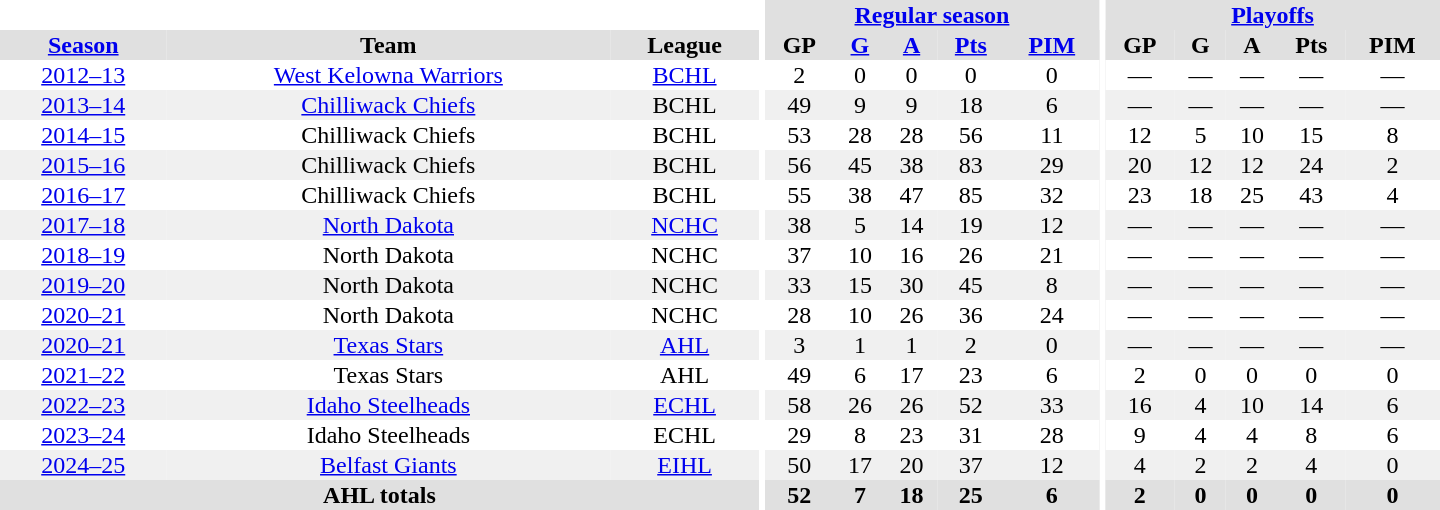<table border="0" cellpadding="1" cellspacing="0" style="text-align:center; width:60em">
<tr style="background:#e0e0e0;">
<th colspan="3" style="background:#fff;"></th>
<th rowspan="100" style="background:#fff;"></th>
<th colspan="5"><a href='#'>Regular season</a></th>
<th rowspan="100" style="background:#fff;"></th>
<th colspan="5"><a href='#'>Playoffs</a></th>
</tr>
<tr style="background:#e0e0e0;">
<th><a href='#'>Season</a></th>
<th>Team</th>
<th>League</th>
<th>GP</th>
<th><a href='#'>G</a></th>
<th><a href='#'>A</a></th>
<th><a href='#'>Pts</a></th>
<th><a href='#'>PIM</a></th>
<th>GP</th>
<th>G</th>
<th>A</th>
<th>Pts</th>
<th>PIM</th>
</tr>
<tr>
<td><a href='#'>2012–13</a></td>
<td><a href='#'>West Kelowna Warriors</a></td>
<td><a href='#'>BCHL</a></td>
<td>2</td>
<td>0</td>
<td>0</td>
<td>0</td>
<td>0</td>
<td>—</td>
<td>—</td>
<td>—</td>
<td>—</td>
<td>—</td>
</tr>
<tr style="background:#f0f0f0;">
<td><a href='#'>2013–14</a></td>
<td><a href='#'>Chilliwack Chiefs</a></td>
<td>BCHL</td>
<td>49</td>
<td>9</td>
<td>9</td>
<td>18</td>
<td>6</td>
<td>—</td>
<td>—</td>
<td>—</td>
<td>—</td>
<td>—</td>
</tr>
<tr>
<td><a href='#'>2014–15</a></td>
<td>Chilliwack Chiefs</td>
<td>BCHL</td>
<td>53</td>
<td>28</td>
<td>28</td>
<td>56</td>
<td>11</td>
<td>12</td>
<td>5</td>
<td>10</td>
<td>15</td>
<td>8</td>
</tr>
<tr style="background:#f0f0f0;">
<td><a href='#'>2015–16</a></td>
<td>Chilliwack Chiefs</td>
<td>BCHL</td>
<td>56</td>
<td>45</td>
<td>38</td>
<td>83</td>
<td>29</td>
<td>20</td>
<td>12</td>
<td>12</td>
<td>24</td>
<td>2</td>
</tr>
<tr>
<td><a href='#'>2016–17</a></td>
<td>Chilliwack Chiefs</td>
<td>BCHL</td>
<td>55</td>
<td>38</td>
<td>47</td>
<td>85</td>
<td>32</td>
<td>23</td>
<td>18</td>
<td>25</td>
<td>43</td>
<td>4</td>
</tr>
<tr style="background:#f0f0f0;">
<td><a href='#'>2017–18</a></td>
<td><a href='#'>North Dakota</a></td>
<td><a href='#'>NCHC</a></td>
<td>38</td>
<td>5</td>
<td>14</td>
<td>19</td>
<td>12</td>
<td>—</td>
<td>—</td>
<td>—</td>
<td>—</td>
<td>—</td>
</tr>
<tr>
<td><a href='#'>2018–19</a></td>
<td>North Dakota</td>
<td>NCHC</td>
<td>37</td>
<td>10</td>
<td>16</td>
<td>26</td>
<td>21</td>
<td>—</td>
<td>—</td>
<td>—</td>
<td>—</td>
<td>—</td>
</tr>
<tr style="background:#f0f0f0;">
<td><a href='#'>2019–20</a></td>
<td>North Dakota</td>
<td>NCHC</td>
<td>33</td>
<td>15</td>
<td>30</td>
<td>45</td>
<td>8</td>
<td>—</td>
<td>—</td>
<td>—</td>
<td>—</td>
<td>—</td>
</tr>
<tr>
<td><a href='#'>2020–21</a></td>
<td>North Dakota</td>
<td>NCHC</td>
<td>28</td>
<td>10</td>
<td>26</td>
<td>36</td>
<td>24</td>
<td>—</td>
<td>—</td>
<td>—</td>
<td>—</td>
<td>—</td>
</tr>
<tr style="background:#f0f0f0;">
<td><a href='#'>2020–21</a></td>
<td><a href='#'>Texas Stars</a></td>
<td><a href='#'>AHL</a></td>
<td>3</td>
<td>1</td>
<td>1</td>
<td>2</td>
<td>0</td>
<td>—</td>
<td>—</td>
<td>—</td>
<td>—</td>
<td>—</td>
</tr>
<tr>
<td><a href='#'>2021–22</a></td>
<td>Texas Stars</td>
<td>AHL</td>
<td>49</td>
<td>6</td>
<td>17</td>
<td>23</td>
<td>6</td>
<td>2</td>
<td>0</td>
<td>0</td>
<td>0</td>
<td>0</td>
</tr>
<tr style="background:#f0f0f0;">
<td><a href='#'>2022–23</a></td>
<td><a href='#'>Idaho Steelheads</a></td>
<td><a href='#'>ECHL</a></td>
<td>58</td>
<td>26</td>
<td>26</td>
<td>52</td>
<td>33</td>
<td>16</td>
<td>4</td>
<td>10</td>
<td>14</td>
<td>6</td>
</tr>
<tr>
<td><a href='#'>2023–24</a></td>
<td>Idaho Steelheads</td>
<td>ECHL</td>
<td>29</td>
<td>8</td>
<td>23</td>
<td>31</td>
<td>28</td>
<td>9</td>
<td>4</td>
<td>4</td>
<td>8</td>
<td>6</td>
</tr>
<tr style="background:#f0f0f0;">
<td><a href='#'>2024–25</a></td>
<td><a href='#'>Belfast Giants</a></td>
<td><a href='#'>EIHL</a></td>
<td>50</td>
<td>17</td>
<td>20</td>
<td>37</td>
<td>12</td>
<td>4</td>
<td>2</td>
<td>2</td>
<td>4</td>
<td>0</td>
</tr>
<tr>
</tr>
<tr style="background:#e0e0e0;">
<th colspan="3">AHL totals</th>
<th>52</th>
<th>7</th>
<th>18</th>
<th>25</th>
<th>6</th>
<th>2</th>
<th>0</th>
<th>0</th>
<th>0</th>
<th>0</th>
</tr>
</table>
